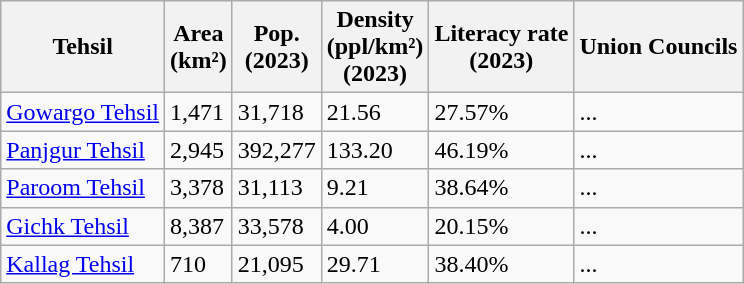<table class="wikitable sortable static-row-numbers static-row-header-hash">
<tr>
<th>Tehsil</th>
<th>Area<br>(km²)</th>
<th>Pop.<br>(2023)</th>
<th>Density<br>(ppl/km²)<br>(2023)</th>
<th>Literacy rate<br>(2023)</th>
<th>Union Councils</th>
</tr>
<tr>
<td><a href='#'>Gowargo Tehsil</a></td>
<td>1,471</td>
<td>31,718</td>
<td>21.56</td>
<td>27.57%</td>
<td>...</td>
</tr>
<tr>
<td><a href='#'>Panjgur Tehsil</a></td>
<td>2,945</td>
<td>392,277</td>
<td>133.20</td>
<td>46.19%</td>
<td>...</td>
</tr>
<tr>
<td><a href='#'>Paroom Tehsil</a></td>
<td>3,378</td>
<td>31,113</td>
<td>9.21</td>
<td>38.64%</td>
<td>...</td>
</tr>
<tr>
<td><a href='#'>Gichk Tehsil</a></td>
<td>8,387</td>
<td>33,578</td>
<td>4.00</td>
<td>20.15%</td>
<td>...</td>
</tr>
<tr>
<td><a href='#'>Kallag Tehsil</a></td>
<td>710</td>
<td>21,095</td>
<td>29.71</td>
<td>38.40%</td>
<td>...</td>
</tr>
</table>
